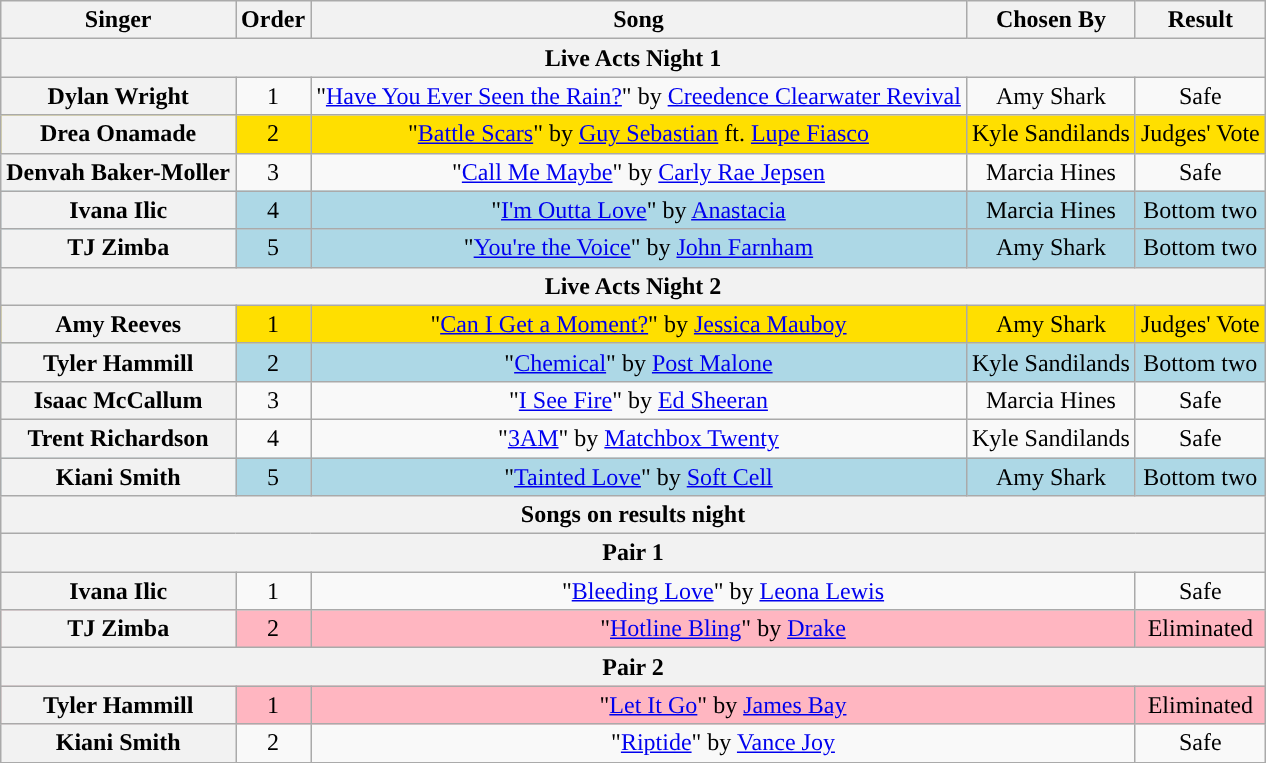<table class="wikitable plainrowheaders" style="text-align:center;">
<tr>
<th scope="col">Singer</th>
<th scope="col">Order</th>
<th scope="col">Song</th>
<th scope="col">Chosen By</th>
<th scope="col">Result</th>
</tr>
<tr>
<th colspan=5>Live Acts Night 1</th>
</tr>
<tr>
<th>Dylan Wright</th>
<td>1</td>
<td>"<a href='#'>Have You Ever Seen the Rain?</a>" by <a href='#'>Creedence Clearwater Revival</a></td>
<td>Amy Shark</td>
<td>Safe</td>
</tr>
<tr style="background:#ffdf00">
<th>Drea Onamade</th>
<td>2</td>
<td>"<a href='#'>Battle Scars</a>" by <a href='#'>Guy Sebastian</a> ft. <a href='#'>Lupe Fiasco</a></td>
<td>Kyle Sandilands</td>
<td>Judges' Vote</td>
</tr>
<tr>
<th>Denvah Baker-Moller</th>
<td>3</td>
<td>"<a href='#'>Call Me Maybe</a>" by <a href='#'>Carly Rae Jepsen</a></td>
<td>Marcia Hines</td>
<td>Safe</td>
</tr>
<tr style="background-color:lightblue"|>
<th>Ivana Ilic</th>
<td>4</td>
<td>"<a href='#'>I'm Outta Love</a>" by <a href='#'>Anastacia</a></td>
<td>Marcia Hines</td>
<td>Bottom two</td>
</tr>
<tr style="background-color:lightblue"|>
<th>TJ Zimba</th>
<td>5</td>
<td>"<a href='#'>You're the Voice</a>" by <a href='#'>John Farnham</a></td>
<td>Amy Shark</td>
<td>Bottom two</td>
</tr>
<tr>
<th colspan=5>Live Acts Night 2</th>
</tr>
<tr style="background:#ffdf00">
<th>Amy Reeves</th>
<td>1</td>
<td>"<a href='#'>Can I  Get a Moment?</a>" by <a href='#'>Jessica Mauboy</a></td>
<td>Amy Shark</td>
<td>Judges' Vote</td>
</tr>
<tr style="background-color:lightblue"|>
<th>Tyler Hammill</th>
<td>2</td>
<td>"<a href='#'>Chemical</a>" by <a href='#'>Post Malone</a></td>
<td>Kyle Sandilands</td>
<td>Bottom two</td>
</tr>
<tr>
<th>Isaac McCallum</th>
<td>3</td>
<td>"<a href='#'>I See Fire</a>" by <a href='#'>Ed Sheeran</a></td>
<td>Marcia Hines</td>
<td>Safe</td>
</tr>
<tr>
<th>Trent Richardson</th>
<td>4</td>
<td>"<a href='#'>3AM</a>" by <a href='#'>Matchbox Twenty</a></td>
<td>Kyle Sandilands</td>
<td>Safe</td>
</tr>
<tr style="background-color:lightblue"|>
<th>Kiani Smith</th>
<td>5</td>
<td>"<a href='#'>Tainted Love</a>" by <a href='#'>Soft Cell</a></td>
<td>Amy Shark</td>
<td>Bottom two</td>
</tr>
<tr>
<th colspan="5">Songs on results night</th>
</tr>
<tr>
<th colspan="5">Pair 1</th>
</tr>
<tr>
<th>Ivana Ilic</th>
<td>1</td>
<td colspan=2>"<a href='#'>Bleeding Love</a>" by <a href='#'>Leona Lewis</a></td>
<td>Safe</td>
</tr>
<tr style="background-color:lightpink"|>
<th>TJ Zimba</th>
<td>2</td>
<td colspan=2>"<a href='#'>Hotline Bling</a>" by <a href='#'>Drake</a></td>
<td>Eliminated</td>
</tr>
<tr>
<th colspan="5">Pair 2</th>
</tr>
<tr style="background-color:lightpink"|>
<th>Tyler Hammill</th>
<td>1</td>
<td colspan=2>"<a href='#'>Let It Go</a>" by <a href='#'>James Bay</a></td>
<td>Eliminated</td>
</tr>
<tr>
<th>Kiani Smith</th>
<td>2</td>
<td colspan=2>"<a href='#'>Riptide</a>" by <a href='#'>Vance Joy</a></td>
<td>Safe</td>
</tr>
<tr>
</tr>
</table>
